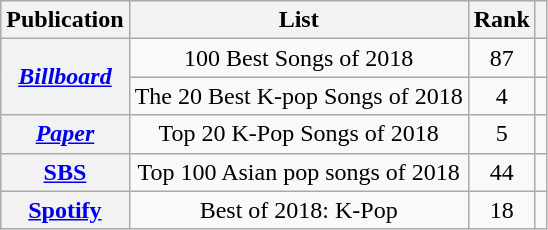<table class="wikitable sortable plainrowheaders" style="text-align:center">
<tr>
<th scope="col">Publication</th>
<th scope="col">List</th>
<th scope="col">Rank</th>
<th scope="col" class="unsortable"></th>
</tr>
<tr>
<th scope="row" rowspan="2"><em><a href='#'>Billboard</a></em></th>
<td>100 Best Songs of 2018</td>
<td>87</td>
<td></td>
</tr>
<tr>
<td>The 20 Best K-pop Songs of 2018</td>
<td>4</td>
<td></td>
</tr>
<tr>
<th scope="row"><em><a href='#'>Paper</a></em></th>
<td>Top 20 K-Pop Songs of 2018</td>
<td>5</td>
<td></td>
</tr>
<tr>
<th scope="row"><a href='#'>SBS</a></th>
<td>Top 100 Asian pop songs of 2018</td>
<td>44</td>
<td></td>
</tr>
<tr>
<th scope="row"><a href='#'>Spotify</a></th>
<td>Best of 2018: K-Pop</td>
<td>18</td>
<td></td>
</tr>
</table>
